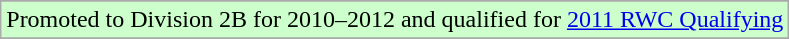<table class="wikitable">
<tr>
</tr>
<tr width=10px bgcolor="#ccffcc">
<td>Promoted to Division 2B for 2010–2012 and qualified for <a href='#'>2011 RWC Qualifying</a></td>
</tr>
<tr>
</tr>
</table>
